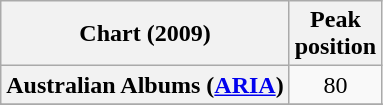<table class="wikitable sortable plainrowheaders" style="text-align:center">
<tr>
<th scope="col">Chart (2009)</th>
<th scope="col">Peak<br>position</th>
</tr>
<tr>
<th scope="row">Australian Albums (<a href='#'>ARIA</a>)</th>
<td>80</td>
</tr>
<tr>
</tr>
<tr>
</tr>
<tr>
</tr>
<tr>
</tr>
<tr>
</tr>
<tr>
</tr>
<tr>
</tr>
</table>
